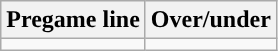<table class="wikitable">
<tr align="center">
<th>Pregame line</th>
<th>Over/under</th>
</tr>
<tr align="center">
<td></td>
<td></td>
</tr>
</table>
